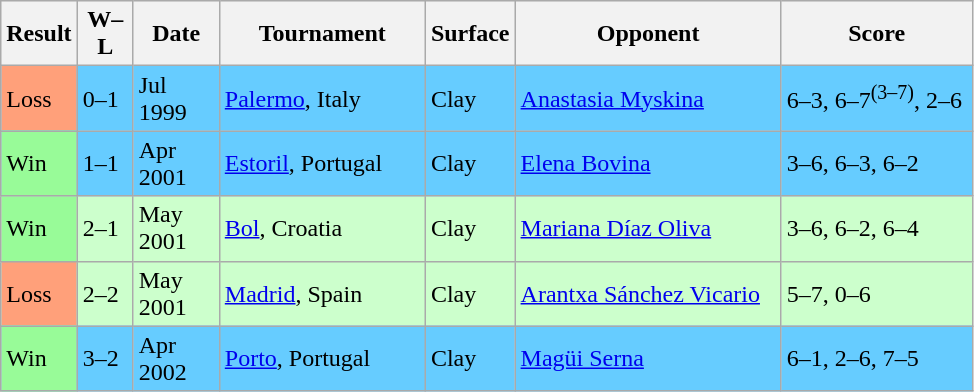<table class="sortable wikitable">
<tr style="background:#eee;">
<th style="width:40px">Result</th>
<th style="width:30px" class="unsortable">W–L</th>
<th style="width:50px">Date</th>
<th style="width:130px">Tournament</th>
<th style="width:50px">Surface</th>
<th style="width:170px">Opponent</th>
<th style="width:120px" class="unsortable">Score</th>
</tr>
<tr style="background:#66ccff;">
<td style="background:#ffa07a;">Loss</td>
<td>0–1</td>
<td>Jul 1999</td>
<td><a href='#'>Palermo</a>, Italy</td>
<td>Clay</td>
<td> <a href='#'>Anastasia Myskina</a></td>
<td>6–3, 6–7<sup>(3–7)</sup>, 2–6</td>
</tr>
<tr style="background:#66ccff;">
<td style="background:#98fb98;">Win</td>
<td>1–1</td>
<td>Apr 2001</td>
<td><a href='#'>Estoril</a>, Portugal</td>
<td>Clay</td>
<td> <a href='#'>Elena Bovina</a></td>
<td>3–6, 6–3, 6–2</td>
</tr>
<tr style="background:#ccffcc;">
<td style="background:#98fb98;">Win</td>
<td>2–1</td>
<td>May 2001</td>
<td><a href='#'>Bol</a>, Croatia</td>
<td>Clay</td>
<td> <a href='#'>Mariana Díaz Oliva</a></td>
<td>3–6, 6–2, 6–4</td>
</tr>
<tr style="background:#ccffcc;">
<td style="background:#ffa07a;">Loss</td>
<td>2–2</td>
<td>May 2001</td>
<td><a href='#'>Madrid</a>, Spain</td>
<td>Clay</td>
<td> <a href='#'>Arantxa Sánchez Vicario</a></td>
<td>5–7, 0–6</td>
</tr>
<tr style="background:#66ccff;">
<td style="background:#98fb98;">Win</td>
<td>3–2</td>
<td>Apr 2002</td>
<td><a href='#'>Porto</a>, Portugal</td>
<td>Clay</td>
<td> <a href='#'>Magüi Serna</a></td>
<td>6–1, 2–6, 7–5</td>
</tr>
</table>
